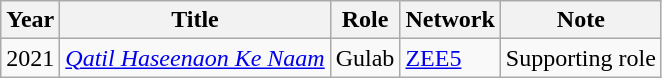<table class="wikitable">
<tr>
<th>Year</th>
<th>Title</th>
<th>Role</th>
<th>Network</th>
<th>Note</th>
</tr>
<tr>
<td>2021</td>
<td><em><a href='#'>Qatil Haseenaon Ke Naam</a></em></td>
<td>Gulab</td>
<td><a href='#'>ZEE5</a></td>
<td>Supporting role</td>
</tr>
</table>
